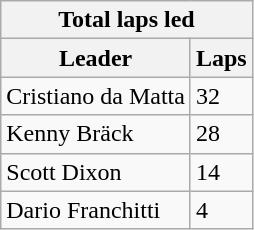<table class="wikitable">
<tr>
<th colspan=2>Total laps led</th>
</tr>
<tr>
<th>Leader</th>
<th>Laps</th>
</tr>
<tr>
<td>Cristiano da Matta</td>
<td>32</td>
</tr>
<tr>
<td>Kenny Bräck</td>
<td>28</td>
</tr>
<tr>
<td>Scott Dixon</td>
<td>14</td>
</tr>
<tr>
<td>Dario Franchitti</td>
<td>4</td>
</tr>
</table>
